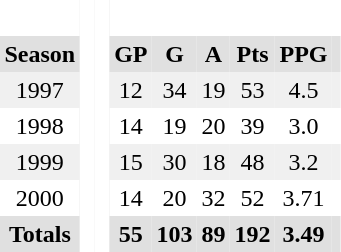<table BORDER="0" CELLPADDING="3" CELLSPACING="0">
<tr ALIGN="center" bgcolor="#e0e0e0">
<th colspan="1" bgcolor="#ffffff"> </th>
<th rowspan="99" bgcolor="#ffffff"> </th>
<th rowspan="99" bgcolor="#ffffff"> </th>
</tr>
<tr ALIGN="center" bgcolor="#e0e0e0">
<th>Season</th>
<th>GP</th>
<th>G</th>
<th>A</th>
<th>Pts</th>
<th>PPG</th>
<th></th>
</tr>
<tr ALIGN="center" bgcolor="#f0f0f0">
<td>1997</td>
<td>12</td>
<td>34</td>
<td>19</td>
<td>53</td>
<td>4.5</td>
<td></td>
</tr>
<tr ALIGN="center">
<td>1998</td>
<td>14</td>
<td>19</td>
<td>20</td>
<td>39</td>
<td>3.0</td>
<td></td>
</tr>
<tr ALIGN="center" bgcolor="#f0f0f0">
<td>1999</td>
<td>15</td>
<td>30</td>
<td>18</td>
<td>48</td>
<td>3.2</td>
<td></td>
</tr>
<tr ALIGN="center">
<td>2000</td>
<td>14</td>
<td>20</td>
<td>32</td>
<td>52</td>
<td>3.71</td>
<td></td>
</tr>
<tr ALIGN="center" bgcolor="#e0e0e0">
<th colspan="1.5">Totals</th>
<th>55</th>
<th>103</th>
<th>89</th>
<th>192</th>
<th>3.49</th>
<th></th>
</tr>
</table>
